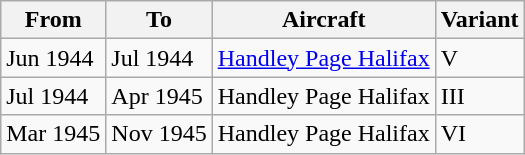<table class="wikitable">
<tr>
<th>From</th>
<th>To</th>
<th>Aircraft</th>
<th>Variant</th>
</tr>
<tr>
<td>Jun 1944</td>
<td>Jul 1944</td>
<td><a href='#'>Handley Page Halifax</a></td>
<td>V</td>
</tr>
<tr>
<td>Jul 1944</td>
<td>Apr 1945</td>
<td>Handley Page Halifax</td>
<td>III</td>
</tr>
<tr>
<td>Mar 1945</td>
<td>Nov 1945</td>
<td>Handley Page Halifax</td>
<td>VI</td>
</tr>
</table>
